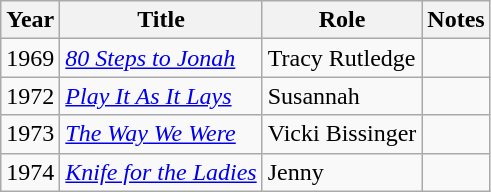<table class="wikitable">
<tr>
<th>Year</th>
<th>Title</th>
<th>Role</th>
<th>Notes</th>
</tr>
<tr>
<td>1969</td>
<td><em><a href='#'>80 Steps to Jonah</a></em></td>
<td>Tracy Rutledge</td>
<td></td>
</tr>
<tr>
<td>1972</td>
<td><em><a href='#'>Play It As It Lays</a></em></td>
<td>Susannah</td>
<td></td>
</tr>
<tr>
<td>1973</td>
<td><em><a href='#'>The Way We Were</a></em></td>
<td>Vicki Bissinger</td>
<td></td>
</tr>
<tr>
<td>1974</td>
<td><em><a href='#'>Knife for the Ladies</a></em></td>
<td>Jenny</td>
<td></td>
</tr>
</table>
